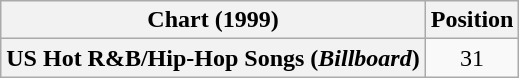<table class="wikitable plainrowheaders" style="text-align:center">
<tr>
<th scope="col">Chart (1999)</th>
<th scope="col">Position</th>
</tr>
<tr>
<th scope="row">US Hot R&B/Hip-Hop Songs (<em>Billboard</em>)</th>
<td>31</td>
</tr>
</table>
